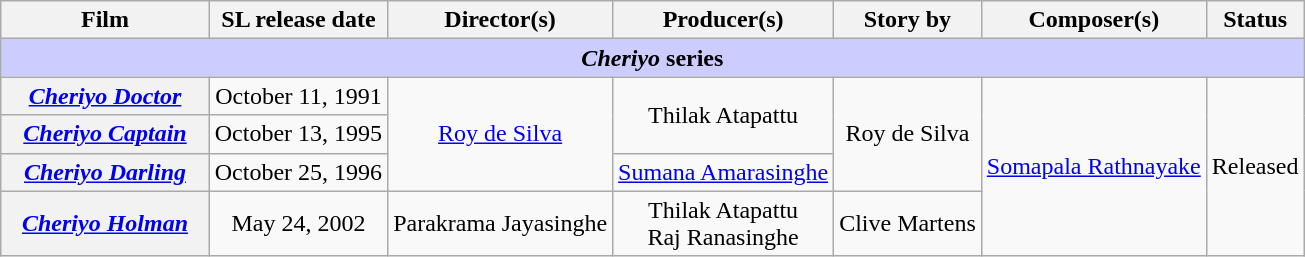<table class="wikitable plainrowheaders" style="text-align:center;">
<tr>
<th style="width:16%;">Film</th>
<th>SL release date</th>
<th>Director(s)</th>
<th>Producer(s)</th>
<th>Story by</th>
<th>Composer(s)</th>
<th>Status</th>
</tr>
<tr>
<th colspan="7" style="background:#CCCCFF;"><em>Cheriyo</em> series</th>
</tr>
<tr>
<th><em><a href='#'>Cheriyo Doctor</a></em></th>
<td>October 11, 1991</td>
<td rowspan="3"><a href='#'>Roy de Silva</a></td>
<td rowspan="2">Thilak Atapattu</td>
<td rowspan="3">Roy de Silva</td>
<td rowspan="4"><a href='#'>Somapala Rathnayake</a></td>
<td rowspan="4">Released </td>
</tr>
<tr>
<th><em><a href='#'>Cheriyo Captain</a></em></th>
<td>October 13, 1995</td>
</tr>
<tr>
<th><em><a href='#'>Cheriyo Darling</a></em></th>
<td>October 25, 1996</td>
<td colspan="1"><a href='#'>Sumana Amarasinghe</a></td>
</tr>
<tr>
<th><em><a href='#'>Cheriyo Holman</a></em></th>
<td>May 24, 2002 </td>
<td rowspan="1">Parakrama Jayasinghe</td>
<td colspan="1">Thilak Atapattu <br> Raj Ranasinghe</td>
<td>Clive Martens</td>
</tr>
</table>
